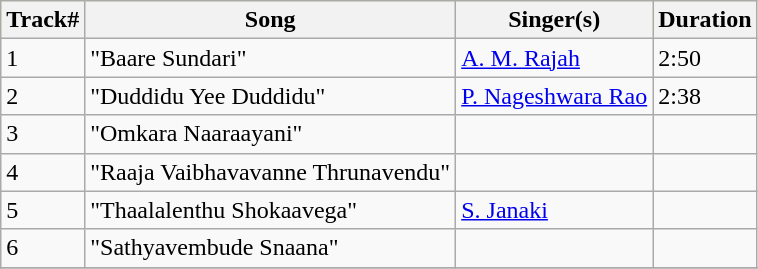<table class="wikitable">
<tr style="background:#ff9; text-align:center;">
<th>Track#</th>
<th>Song</th>
<th>Singer(s)</th>
<th>Duration</th>
</tr>
<tr>
<td>1</td>
<td>"Baare Sundari"</td>
<td><a href='#'>A. M. Rajah</a></td>
<td>2:50</td>
</tr>
<tr>
<td>2</td>
<td>"Duddidu Yee Duddidu"</td>
<td><a href='#'>P. Nageshwara Rao</a></td>
<td>2:38</td>
</tr>
<tr>
<td>3</td>
<td>"Omkara Naaraayani"</td>
<td></td>
<td></td>
</tr>
<tr>
<td>4</td>
<td>"Raaja Vaibhavavanne Thrunavendu"</td>
<td></td>
<td></td>
</tr>
<tr>
<td>5</td>
<td>"Thaalalenthu Shokaavega"</td>
<td><a href='#'>S. Janaki</a></td>
<td></td>
</tr>
<tr>
<td>6</td>
<td>"Sathyavembude Snaana"</td>
<td></td>
<td></td>
</tr>
<tr>
</tr>
</table>
